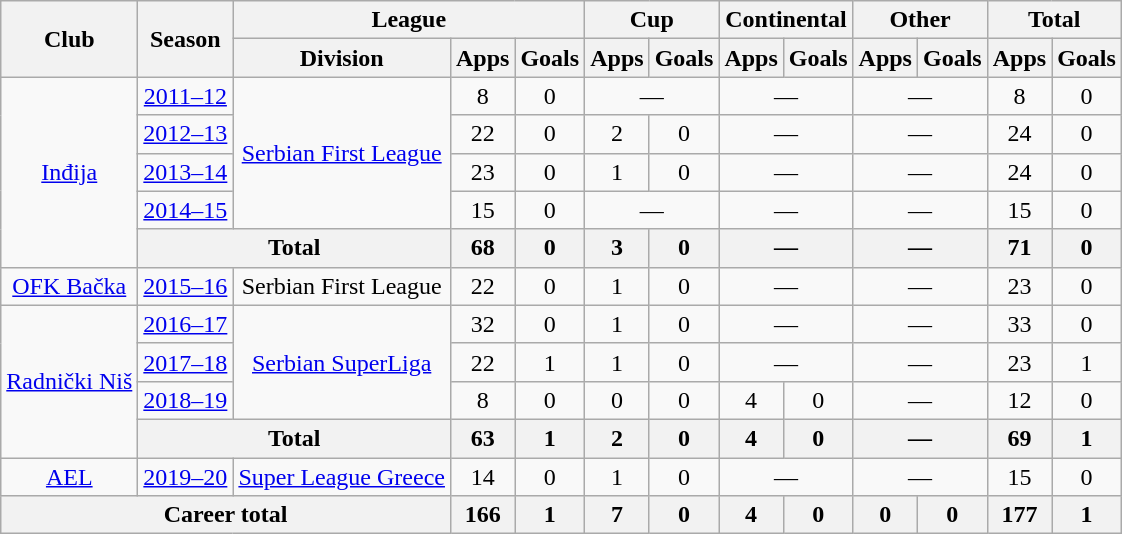<table class="wikitable" style="text-align:center">
<tr>
<th rowspan="2">Club</th>
<th rowspan="2">Season</th>
<th colspan="3">League</th>
<th colspan="2">Cup</th>
<th colspan="2">Continental</th>
<th colspan="2">Other</th>
<th colspan="2">Total</th>
</tr>
<tr>
<th>Division</th>
<th>Apps</th>
<th>Goals</th>
<th>Apps</th>
<th>Goals</th>
<th>Apps</th>
<th>Goals</th>
<th>Apps</th>
<th>Goals</th>
<th>Apps</th>
<th>Goals</th>
</tr>
<tr>
<td rowspan=5><a href='#'>Inđija</a></td>
<td><a href='#'>2011–12</a></td>
<td rowspan=4><a href='#'>Serbian First League</a></td>
<td>8</td>
<td>0</td>
<td colspan="2">—</td>
<td colspan="2">—</td>
<td colspan="2">—</td>
<td>8</td>
<td>0</td>
</tr>
<tr>
<td><a href='#'>2012–13</a></td>
<td>22</td>
<td>0</td>
<td>2</td>
<td>0</td>
<td colspan="2">—</td>
<td colspan="2">—</td>
<td>24</td>
<td>0</td>
</tr>
<tr>
<td><a href='#'>2013–14</a></td>
<td>23</td>
<td>0</td>
<td>1</td>
<td>0</td>
<td colspan="2">—</td>
<td colspan="2">—</td>
<td>24</td>
<td>0</td>
</tr>
<tr>
<td><a href='#'>2014–15</a></td>
<td>15</td>
<td>0</td>
<td colspan="2">—</td>
<td colspan="2">—</td>
<td colspan="2">—</td>
<td>15</td>
<td>0</td>
</tr>
<tr>
<th colspan="2">Total</th>
<th>68</th>
<th>0</th>
<th>3</th>
<th>0</th>
<th colspan="2">—</th>
<th colspan="2">—</th>
<th>71</th>
<th>0</th>
</tr>
<tr>
<td><a href='#'>OFK Bačka</a></td>
<td><a href='#'>2015–16</a></td>
<td>Serbian First League</td>
<td>22</td>
<td>0</td>
<td>1</td>
<td>0</td>
<td colspan="2">—</td>
<td colspan="2">—</td>
<td>23</td>
<td>0</td>
</tr>
<tr>
<td rowspan=4><a href='#'>Radnički Niš</a></td>
<td><a href='#'>2016–17</a></td>
<td rowspan=3><a href='#'>Serbian SuperLiga</a></td>
<td>32</td>
<td>0</td>
<td>1</td>
<td>0</td>
<td colspan="2">—</td>
<td colspan="2">—</td>
<td>33</td>
<td>0</td>
</tr>
<tr>
<td><a href='#'>2017–18</a></td>
<td>22</td>
<td>1</td>
<td>1</td>
<td>0</td>
<td colspan="2">—</td>
<td colspan="2">—</td>
<td>23</td>
<td>1</td>
</tr>
<tr>
<td><a href='#'>2018–19</a></td>
<td>8</td>
<td>0</td>
<td>0</td>
<td>0</td>
<td>4</td>
<td>0</td>
<td colspan="2">—</td>
<td>12</td>
<td>0</td>
</tr>
<tr>
<th colspan="2">Total</th>
<th>63</th>
<th>1</th>
<th>2</th>
<th>0</th>
<th>4</th>
<th>0</th>
<th colspan="2">—</th>
<th>69</th>
<th>1</th>
</tr>
<tr>
<td><a href='#'>AEL</a></td>
<td><a href='#'>2019–20</a></td>
<td><a href='#'>Super League Greece</a></td>
<td>14</td>
<td>0</td>
<td>1</td>
<td>0</td>
<td colspan="2">—</td>
<td colspan="2">—</td>
<td>15</td>
<td>0</td>
</tr>
<tr>
<th colspan="3">Career total</th>
<th>166</th>
<th>1</th>
<th>7</th>
<th>0</th>
<th>4</th>
<th>0</th>
<th>0</th>
<th>0</th>
<th>177</th>
<th>1</th>
</tr>
</table>
